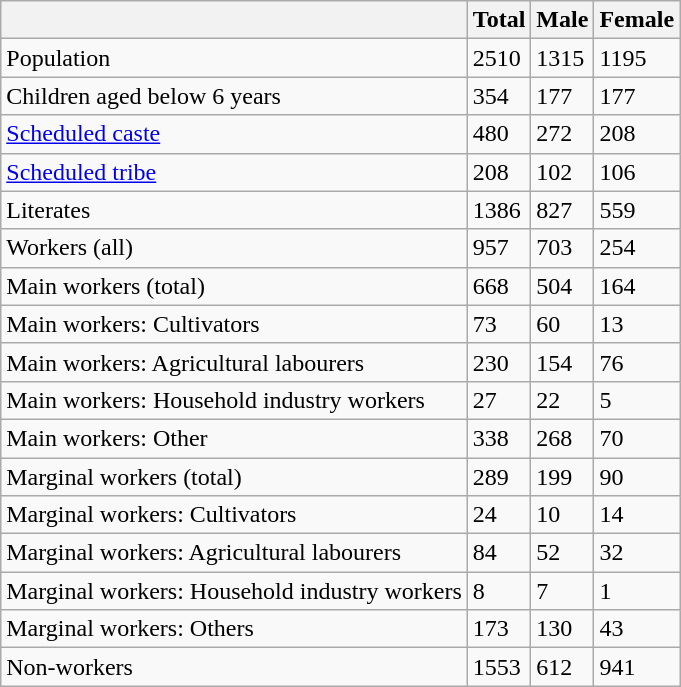<table class="wikitable sortable">
<tr>
<th></th>
<th>Total</th>
<th>Male</th>
<th>Female</th>
</tr>
<tr>
<td>Population</td>
<td>2510</td>
<td>1315</td>
<td>1195</td>
</tr>
<tr>
<td>Children aged below 6 years</td>
<td>354</td>
<td>177</td>
<td>177</td>
</tr>
<tr>
<td><a href='#'>Scheduled caste</a></td>
<td>480</td>
<td>272</td>
<td>208</td>
</tr>
<tr>
<td><a href='#'>Scheduled tribe</a></td>
<td>208</td>
<td>102</td>
<td>106</td>
</tr>
<tr>
<td>Literates</td>
<td>1386</td>
<td>827</td>
<td>559</td>
</tr>
<tr>
<td>Workers (all)</td>
<td>957</td>
<td>703</td>
<td>254</td>
</tr>
<tr>
<td>Main workers (total)</td>
<td>668</td>
<td>504</td>
<td>164</td>
</tr>
<tr>
<td>Main workers: Cultivators</td>
<td>73</td>
<td>60</td>
<td>13</td>
</tr>
<tr>
<td>Main workers: Agricultural labourers</td>
<td>230</td>
<td>154</td>
<td>76</td>
</tr>
<tr>
<td>Main workers: Household industry workers</td>
<td>27</td>
<td>22</td>
<td>5</td>
</tr>
<tr>
<td>Main workers: Other</td>
<td>338</td>
<td>268</td>
<td>70</td>
</tr>
<tr>
<td>Marginal workers (total)</td>
<td>289</td>
<td>199</td>
<td>90</td>
</tr>
<tr>
<td>Marginal workers: Cultivators</td>
<td>24</td>
<td>10</td>
<td>14</td>
</tr>
<tr>
<td>Marginal workers: Agricultural labourers</td>
<td>84</td>
<td>52</td>
<td>32</td>
</tr>
<tr>
<td>Marginal workers: Household industry workers</td>
<td>8</td>
<td>7</td>
<td>1</td>
</tr>
<tr>
<td>Marginal workers: Others</td>
<td>173</td>
<td>130</td>
<td>43</td>
</tr>
<tr>
<td>Non-workers</td>
<td>1553</td>
<td>612</td>
<td>941</td>
</tr>
</table>
